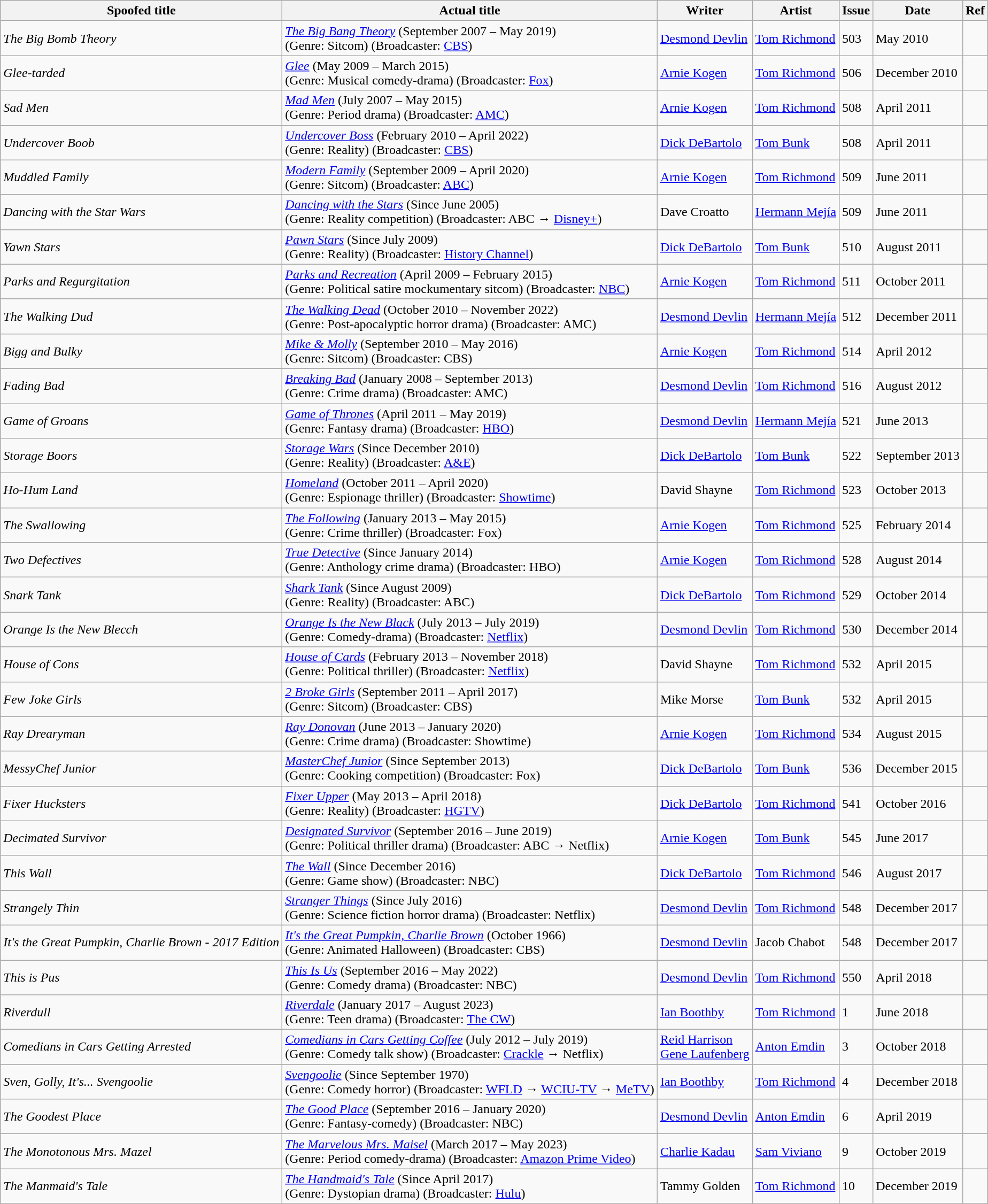<table class="wikitable sortable">
<tr>
<th><strong>Spoofed title</strong></th>
<th><strong>Actual title</strong></th>
<th><strong>Writer</strong></th>
<th><strong>Artist</strong></th>
<th><strong>Issue</strong></th>
<th><strong>Date</strong></th>
<th><strong>Ref</strong></th>
</tr>
<tr>
<td><em>The Big Bomb Theory</em></td>
<td><em><a href='#'>The Big Bang Theory</a></em> (September 2007 – May 2019)<br>(Genre: Sitcom) (Broadcaster: <a href='#'>CBS</a>)</td>
<td><a href='#'>Desmond Devlin</a></td>
<td><a href='#'>Tom Richmond</a></td>
<td>503</td>
<td>May 2010</td>
<td></td>
</tr>
<tr>
<td><em>Glee-tarded</em></td>
<td><em><a href='#'>Glee</a></em> (May 2009 – March 2015)<br>(Genre: Musical comedy-drama) (Broadcaster: <a href='#'>Fox</a>)</td>
<td><a href='#'>Arnie Kogen</a></td>
<td><a href='#'>Tom Richmond</a></td>
<td>506</td>
<td>December 2010</td>
<td></td>
</tr>
<tr>
<td><em>Sad Men</em></td>
<td><em><a href='#'>Mad Men</a></em> (July 2007 – May 2015)<br>(Genre: Period drama) (Broadcaster: <a href='#'>AMC</a>)</td>
<td><a href='#'>Arnie Kogen</a></td>
<td><a href='#'>Tom Richmond</a></td>
<td>508</td>
<td>April 2011</td>
<td></td>
</tr>
<tr>
<td><em>Undercover Boob</em></td>
<td><em><a href='#'>Undercover Boss</a></em> (February 2010 – April 2022)<br>(Genre: Reality) (Broadcaster: <a href='#'>CBS</a>)</td>
<td><a href='#'>Dick DeBartolo</a></td>
<td><a href='#'>Tom Bunk</a></td>
<td>508</td>
<td>April 2011</td>
<td></td>
</tr>
<tr>
<td><em>Muddled Family</em></td>
<td><em><a href='#'>Modern Family</a></em> (September 2009 – April 2020)<br>(Genre: Sitcom) (Broadcaster: <a href='#'>ABC</a>)</td>
<td><a href='#'>Arnie Kogen</a></td>
<td><a href='#'>Tom Richmond</a></td>
<td>509</td>
<td>June 2011</td>
<td></td>
</tr>
<tr>
<td><em>Dancing with the Star Wars</em></td>
<td><em><a href='#'>Dancing with the Stars</a></em> (Since June 2005)<br>(Genre: Reality competition) (Broadcaster: ABC → <a href='#'>Disney+</a>)</td>
<td>Dave Croatto</td>
<td><a href='#'>Hermann Mejía</a></td>
<td>509</td>
<td>June 2011</td>
<td></td>
</tr>
<tr>
<td><em>Yawn Stars</em></td>
<td><em><a href='#'>Pawn Stars</a></em> (Since July 2009)<br>(Genre: Reality) (Broadcaster: <a href='#'>History Channel</a>)</td>
<td><a href='#'>Dick DeBartolo</a></td>
<td><a href='#'>Tom Bunk</a></td>
<td>510</td>
<td>August 2011</td>
<td></td>
</tr>
<tr>
<td><em>Parks and Regurgitation</em></td>
<td><em><a href='#'>Parks and Recreation</a></em> (April 2009 – February 2015)<br>(Genre: Political satire mockumentary sitcom) (Broadcaster: <a href='#'>NBC</a>)</td>
<td><a href='#'>Arnie Kogen</a></td>
<td><a href='#'>Tom Richmond</a></td>
<td>511</td>
<td>October 2011</td>
<td></td>
</tr>
<tr>
<td><em>The Walking Dud</em></td>
<td><em><a href='#'>The Walking Dead</a></em> (October 2010 – November 2022)<br>(Genre: Post-apocalyptic horror drama) (Broadcaster: AMC)</td>
<td><a href='#'>Desmond Devlin</a></td>
<td><a href='#'>Hermann Mejía</a></td>
<td>512</td>
<td>December 2011</td>
<td></td>
</tr>
<tr>
<td><em>Bigg and Bulky</em></td>
<td><em><a href='#'>Mike & Molly</a></em> (September 2010 – May 2016)<br>(Genre: Sitcom) (Broadcaster: CBS)</td>
<td><a href='#'>Arnie Kogen</a></td>
<td><a href='#'>Tom Richmond</a></td>
<td>514</td>
<td>April 2012</td>
<td></td>
</tr>
<tr>
<td><em>Fading Bad</em></td>
<td><em><a href='#'>Breaking Bad</a></em> (January 2008 – September 2013)<br>(Genre: Crime drama) (Broadcaster: AMC)</td>
<td><a href='#'>Desmond Devlin</a></td>
<td><a href='#'>Tom Richmond</a></td>
<td>516</td>
<td>August 2012</td>
<td></td>
</tr>
<tr>
<td><em>Game of Groans</em></td>
<td><em><a href='#'>Game of Thrones</a></em> (April 2011 – May 2019)<br>(Genre: Fantasy drama) (Broadcaster: <a href='#'>HBO</a>)</td>
<td><a href='#'>Desmond Devlin</a></td>
<td><a href='#'>Hermann Mejía</a></td>
<td>521</td>
<td>June 2013</td>
<td></td>
</tr>
<tr>
<td><em>Storage Boors</em></td>
<td><em><a href='#'>Storage Wars</a></em> (Since December 2010)<br>(Genre: Reality) (Broadcaster: <a href='#'>A&E</a>)</td>
<td><a href='#'>Dick DeBartolo</a></td>
<td><a href='#'>Tom Bunk</a></td>
<td>522</td>
<td>September 2013</td>
<td></td>
</tr>
<tr>
<td><em>Ho-Hum Land</em></td>
<td><em><a href='#'>Homeland</a></em> (October 2011 – April 2020)<br>(Genre: Espionage thriller) (Broadcaster: <a href='#'>Showtime</a>)</td>
<td>David Shayne</td>
<td><a href='#'>Tom Richmond</a></td>
<td>523</td>
<td>October 2013</td>
<td></td>
</tr>
<tr>
<td><em>The Swallowing</em></td>
<td><em><a href='#'>The Following</a></em> (January 2013 – May 2015)<br>(Genre: Crime thriller) (Broadcaster: Fox)</td>
<td><a href='#'>Arnie Kogen</a></td>
<td><a href='#'>Tom Richmond</a></td>
<td>525</td>
<td>February 2014</td>
<td></td>
</tr>
<tr>
<td><em>Two Defectives</em></td>
<td><em><a href='#'>True Detective</a></em> (Since January 2014)<br>(Genre: Anthology crime drama) (Broadcaster: HBO)</td>
<td><a href='#'>Arnie Kogen</a></td>
<td><a href='#'>Tom Richmond</a></td>
<td>528</td>
<td>August 2014</td>
<td></td>
</tr>
<tr>
<td><em>Snark Tank</em></td>
<td><em><a href='#'>Shark Tank</a></em> (Since August 2009)<br>(Genre: Reality) (Broadcaster: ABC)</td>
<td><a href='#'>Dick DeBartolo</a></td>
<td><a href='#'>Tom Richmond</a></td>
<td>529</td>
<td>October 2014</td>
<td></td>
</tr>
<tr>
<td><em>Orange Is the New Blecch</em></td>
<td><em><a href='#'>Orange Is the New Black</a></em> (July 2013 – July 2019)<br>(Genre: Comedy-drama) (Broadcaster: <a href='#'>Netflix</a>)</td>
<td><a href='#'>Desmond Devlin</a></td>
<td><a href='#'>Tom Richmond</a></td>
<td>530</td>
<td>December 2014</td>
<td></td>
</tr>
<tr>
<td><em>House of Cons</em></td>
<td><em><a href='#'>House of Cards</a></em> (February 2013 – November 2018)<br>(Genre: Political thriller) (Broadcaster: <a href='#'>Netflix</a>)</td>
<td>David Shayne</td>
<td><a href='#'>Tom Richmond</a></td>
<td>532</td>
<td>April 2015</td>
<td></td>
</tr>
<tr>
<td><em>Few Joke Girls</em></td>
<td><em><a href='#'>2 Broke Girls</a></em> (September 2011 – April 2017)<br>(Genre: Sitcom) (Broadcaster: CBS)</td>
<td>Mike Morse</td>
<td><a href='#'>Tom Bunk</a></td>
<td>532</td>
<td>April 2015</td>
<td></td>
</tr>
<tr>
<td><em>Ray Drearyman</em></td>
<td><em><a href='#'>Ray Donovan</a></em> (June 2013 – January 2020)<br>(Genre: Crime drama) (Broadcaster: Showtime)</td>
<td><a href='#'>Arnie Kogen</a></td>
<td><a href='#'>Tom Richmond</a></td>
<td>534</td>
<td>August 2015</td>
<td></td>
</tr>
<tr>
<td><em>MessyChef Junior</em></td>
<td><em><a href='#'>MasterChef Junior</a></em> (Since September 2013)<br>(Genre: Cooking competition) (Broadcaster: Fox)</td>
<td><a href='#'>Dick DeBartolo</a></td>
<td><a href='#'>Tom Bunk</a></td>
<td>536</td>
<td>December 2015</td>
<td></td>
</tr>
<tr>
<td><em>Fixer Hucksters</em></td>
<td><em><a href='#'>Fixer Upper</a></em> (May 2013 – April 2018)<br>(Genre: Reality) (Broadcaster: <a href='#'>HGTV</a>)</td>
<td><a href='#'>Dick DeBartolo</a></td>
<td><a href='#'>Tom Richmond</a></td>
<td>541</td>
<td>October 2016</td>
<td></td>
</tr>
<tr>
<td><em>Decimated Survivor</em></td>
<td><em><a href='#'>Designated Survivor</a></em> (September 2016 – June 2019)<br>(Genre: Political thriller drama) (Broadcaster: ABC → Netflix)</td>
<td><a href='#'>Arnie Kogen</a></td>
<td><a href='#'>Tom Bunk</a></td>
<td>545</td>
<td>June 2017</td>
<td></td>
</tr>
<tr>
<td><em>This Wall</em></td>
<td><em><a href='#'>The Wall</a></em> (Since December 2016)<br>(Genre: Game show) (Broadcaster: NBC)</td>
<td><a href='#'>Dick DeBartolo</a></td>
<td><a href='#'>Tom Richmond</a></td>
<td>546</td>
<td>August 2017</td>
<td></td>
</tr>
<tr>
<td><em>Strangely Thin</em></td>
<td><em><a href='#'>Stranger Things</a></em> (Since July 2016)<br>(Genre: Science fiction horror drama) (Broadcaster: Netflix)</td>
<td><a href='#'>Desmond Devlin</a></td>
<td><a href='#'>Tom Richmond</a></td>
<td>548</td>
<td>December 2017</td>
<td></td>
</tr>
<tr>
<td><em>It's the Great Pumpkin, Charlie Brown - 2017 Edition</em></td>
<td><em><a href='#'>It's the Great Pumpkin, Charlie Brown</a></em> (October 1966)<br>(Genre: Animated Halloween) (Broadcaster: CBS)</td>
<td><a href='#'>Desmond Devlin</a></td>
<td>Jacob Chabot</td>
<td>548</td>
<td>December 2017</td>
<td></td>
</tr>
<tr>
<td><em>This is Pus</em></td>
<td><em><a href='#'>This Is Us</a></em> (September 2016 – May 2022)<br>(Genre: Comedy drama) (Broadcaster: NBC)</td>
<td><a href='#'>Desmond Devlin</a></td>
<td><a href='#'>Tom Richmond</a></td>
<td>550</td>
<td>April 2018</td>
<td></td>
</tr>
<tr>
<td><em>Riverdull</em></td>
<td><em><a href='#'>Riverdale</a></em> (January 2017 – August 2023)<br>(Genre: Teen drama) (Broadcaster: <a href='#'>The CW</a>)</td>
<td><a href='#'>Ian Boothby</a></td>
<td><a href='#'>Tom Richmond</a></td>
<td>1</td>
<td>June 2018</td>
<td></td>
</tr>
<tr>
<td><em>Comedians in Cars Getting Arrested</em></td>
<td><em><a href='#'>Comedians in Cars Getting Coffee</a></em> (July 2012 – July 2019)<br>(Genre: Comedy talk show) (Broadcaster: <a href='#'>Crackle</a> → Netflix)</td>
<td><a href='#'>Reid Harrison</a><br><a href='#'>Gene Laufenberg</a></td>
<td><a href='#'>Anton Emdin</a></td>
<td>3</td>
<td>October 2018</td>
<td></td>
</tr>
<tr>
<td><em>Sven, Golly, It's... Svengoolie</em></td>
<td><em><a href='#'>Svengoolie</a></em> (Since September 1970)<br>(Genre: Comedy horror) (Broadcaster: <a href='#'>WFLD</a> → <a href='#'>WCIU-TV</a> → <a href='#'>MeTV</a>)</td>
<td><a href='#'>Ian Boothby</a><br></td>
<td><a href='#'>Tom Richmond</a></td>
<td>4</td>
<td>December 2018</td>
<td></td>
</tr>
<tr>
<td><em>The Goodest Place</em></td>
<td><em><a href='#'>The Good Place</a></em> (September 2016 – January 2020)<br>(Genre: Fantasy-comedy) (Broadcaster: NBC)</td>
<td><a href='#'>Desmond Devlin</a><br></td>
<td><a href='#'>Anton Emdin</a></td>
<td>6</td>
<td>April 2019</td>
<td></td>
</tr>
<tr>
<td><em>The Monotonous Mrs. Mazel</em></td>
<td><em><a href='#'>The Marvelous Mrs. Maisel</a></em> (March 2017 – May 2023)<br>(Genre: Period comedy-drama) (Broadcaster: <a href='#'>Amazon Prime Video</a>)</td>
<td><a href='#'>Charlie Kadau</a><br></td>
<td><a href='#'>Sam Viviano</a></td>
<td>9</td>
<td>October 2019</td>
<td></td>
</tr>
<tr>
<td><em>The Manmaid's Tale</em></td>
<td><em><a href='#'>The Handmaid's Tale</a></em> (Since April 2017)<br>(Genre: Dystopian drama) (Broadcaster: <a href='#'>Hulu</a>)</td>
<td>Tammy Golden</td>
<td><a href='#'>Tom Richmond</a></td>
<td>10</td>
<td>December 2019</td>
<td></td>
</tr>
</table>
